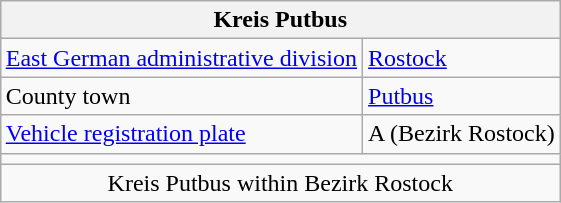<table class="wikitable" style="float: right;" border="1px solid darkgray;">
<tr>
<th colspan="2">Kreis Putbus</th>
</tr>
<tr>
<td><a href='#'>East German administrative division</a></td>
<td><a href='#'>Rostock</a></td>
</tr>
<tr>
<td>County town</td>
<td><a href='#'>Putbus</a></td>
</tr>
<tr>
<td><a href='#'>Vehicle registration plate</a></td>
<td>A (Bezirk Rostock)</td>
</tr>
<tr>
<td colspan="2" align="center"></td>
</tr>
<tr>
<td colspan="2" align="center">Kreis Putbus within Bezirk Rostock</td>
</tr>
</table>
